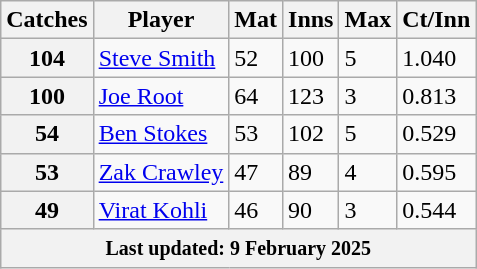<table class="wikitable sortable">
<tr>
<th>Catches</th>
<th>Player</th>
<th>Mat</th>
<th>Inns</th>
<th>Max</th>
<th>Ct/Inn</th>
</tr>
<tr>
<th>104</th>
<td> <a href='#'>Steve Smith</a></td>
<td>52</td>
<td>100</td>
<td>5</td>
<td>1.040</td>
</tr>
<tr>
<th>100</th>
<td> <a href='#'>Joe Root</a></td>
<td>64</td>
<td>123</td>
<td>3</td>
<td>0.813</td>
</tr>
<tr>
<th>54</th>
<td> <a href='#'>Ben Stokes</a></td>
<td>53</td>
<td>102</td>
<td>5</td>
<td>0.529</td>
</tr>
<tr>
<th>53</th>
<td> <a href='#'>Zak Crawley</a></td>
<td>47</td>
<td>89</td>
<td>4</td>
<td>0.595</td>
</tr>
<tr>
<th>49</th>
<td>  <a href='#'>Virat Kohli</a></td>
<td>46</td>
<td>90</td>
<td>3</td>
<td>0.544</td>
</tr>
<tr class="sortbottom">
<th colspan="6"><small> Last updated: 9 February 2025</small></th>
</tr>
</table>
